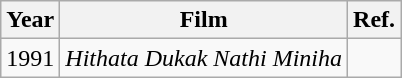<table class="wikitable">
<tr>
<th>Year</th>
<th>Film</th>
<th>Ref.</th>
</tr>
<tr>
<td>1991</td>
<td><em>Hithata Dukak Nathi Miniha</em></td>
<td></td>
</tr>
</table>
